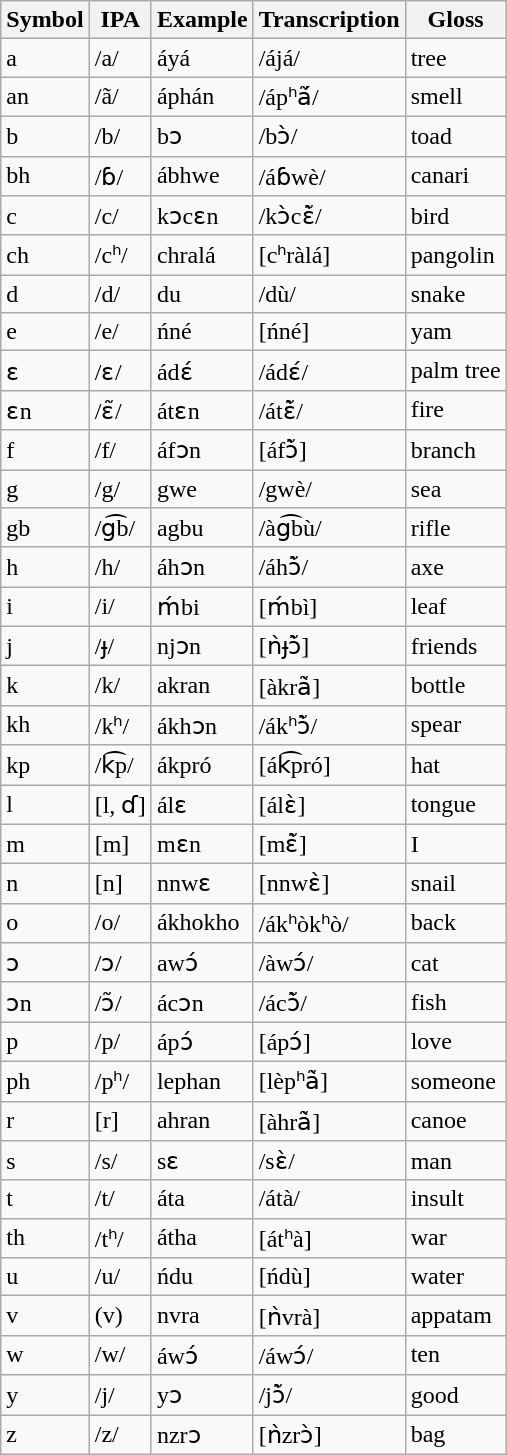<table class="wikitable">
<tr>
<th>Symbol</th>
<th>IPA</th>
<th>Example</th>
<th>Transcription</th>
<th>Gloss</th>
</tr>
<tr>
<td>a</td>
<td>/a/</td>
<td>áyá</td>
<td>/ájá/</td>
<td>tree</td>
</tr>
<tr>
<td>an</td>
<td>/ã/</td>
<td>áphán</td>
<td>/ápʰã́/</td>
<td>smell</td>
</tr>
<tr>
<td>b</td>
<td>/b/</td>
<td>bɔ</td>
<td>/bɔ̀/</td>
<td>toad</td>
</tr>
<tr>
<td>bh</td>
<td>/ɓ/</td>
<td>ábhwe</td>
<td>/áɓwè/</td>
<td>canari</td>
</tr>
<tr>
<td>c</td>
<td>/c/</td>
<td>kɔcɛn</td>
<td>/kɔ̀cɛ̃̀/</td>
<td>bird</td>
</tr>
<tr>
<td>ch</td>
<td>/cʰ/</td>
<td>chralá</td>
<td>[cʰràlá]</td>
<td>pangolin</td>
</tr>
<tr>
<td>d</td>
<td>/d/</td>
<td>du</td>
<td>/dù/</td>
<td>snake</td>
</tr>
<tr>
<td>e</td>
<td>/e/</td>
<td>ńné</td>
<td>[ńné]</td>
<td>yam</td>
</tr>
<tr>
<td>ɛ</td>
<td>/ɛ/</td>
<td>ádɛ́</td>
<td>/ádɛ́/</td>
<td>palm tree</td>
</tr>
<tr>
<td>ɛn</td>
<td>/ɛ̃/</td>
<td>átɛn</td>
<td>/átɛ̃̀/</td>
<td>fire</td>
</tr>
<tr>
<td>f</td>
<td>/f/</td>
<td>áfɔn</td>
<td>[áfɔ̃̀]</td>
<td>branch</td>
</tr>
<tr>
<td>g</td>
<td>/g/</td>
<td>gwe</td>
<td>/gwè/</td>
<td>sea</td>
</tr>
<tr>
<td>gb</td>
<td>/g͡b/</td>
<td>agbu</td>
<td>/àg͡bù/</td>
<td>rifle</td>
</tr>
<tr>
<td>h</td>
<td>/h/</td>
<td>áhɔn</td>
<td>/áhɔ̃̀/</td>
<td>axe</td>
</tr>
<tr>
<td>i</td>
<td>/i/</td>
<td>ḿbi</td>
<td>[ḿbì]</td>
<td>leaf</td>
</tr>
<tr>
<td>j</td>
<td>/ɟ/</td>
<td>njɔn</td>
<td>[ǹɟɔ̃̀]</td>
<td>friends</td>
</tr>
<tr>
<td>k</td>
<td>/k/</td>
<td>akran</td>
<td>[àkrã̀]</td>
<td>bottle</td>
</tr>
<tr>
<td>kh</td>
<td>/kʰ/</td>
<td>ákhɔn</td>
<td>/ákʰɔ̃̀/</td>
<td>spear</td>
</tr>
<tr>
<td>kp</td>
<td>/k͡p/</td>
<td>ákpró</td>
<td>[ák͡pró]</td>
<td>hat</td>
</tr>
<tr>
<td>l</td>
<td>[l, ɗ]</td>
<td>álɛ</td>
<td>[álɛ̀]</td>
<td>tongue</td>
</tr>
<tr>
<td>m</td>
<td>[m]</td>
<td>mɛn</td>
<td>[mɛ̃̀]</td>
<td>I</td>
</tr>
<tr>
<td>n</td>
<td>[n]</td>
<td>nnwɛ</td>
<td>[nnwɛ̀]</td>
<td>snail</td>
</tr>
<tr>
<td>o</td>
<td>/o/</td>
<td>ákhokho</td>
<td>/ákʰòkʰò/</td>
<td>back</td>
</tr>
<tr>
<td>ɔ</td>
<td>/ɔ/</td>
<td>awɔ́</td>
<td>/àwɔ́/</td>
<td>cat</td>
</tr>
<tr>
<td>ɔn</td>
<td>/ɔ̃/</td>
<td>ácɔn</td>
<td>/ácɔ̃̀/</td>
<td>fish</td>
</tr>
<tr>
<td>p</td>
<td>/p/</td>
<td>ápɔ́</td>
<td>[ápɔ́]</td>
<td>love</td>
</tr>
<tr>
<td>ph</td>
<td>/pʰ/</td>
<td>lephan</td>
<td>[lèpʰã̀]</td>
<td>someone</td>
</tr>
<tr>
<td>r</td>
<td>[r]</td>
<td>ahran</td>
<td>[àhrã̀]</td>
<td>canoe</td>
</tr>
<tr>
<td>s</td>
<td>/s/</td>
<td>sɛ</td>
<td>/sɛ̀/</td>
<td>man</td>
</tr>
<tr>
<td>t</td>
<td>/t/</td>
<td>áta</td>
<td>/átà/</td>
<td>insult</td>
</tr>
<tr>
<td>th</td>
<td>/tʰ/</td>
<td>átha</td>
<td>[átʰà]</td>
<td>war</td>
</tr>
<tr>
<td>u</td>
<td>/u/</td>
<td>ńdu</td>
<td>[ńdù]</td>
<td>water</td>
</tr>
<tr>
<td>v</td>
<td>(v)</td>
<td>nvra</td>
<td>[ǹvrà]</td>
<td>appatam</td>
</tr>
<tr>
<td>w</td>
<td>/w/</td>
<td>áwɔ́</td>
<td>/áwɔ́/</td>
<td>ten</td>
</tr>
<tr>
<td>y</td>
<td>/j/</td>
<td>yɔ</td>
<td>/jɔ̃̀/</td>
<td>good</td>
</tr>
<tr>
<td>z</td>
<td>/z/</td>
<td>nzrɔ</td>
<td>[ǹzrɔ̀]</td>
<td>bag</td>
</tr>
</table>
